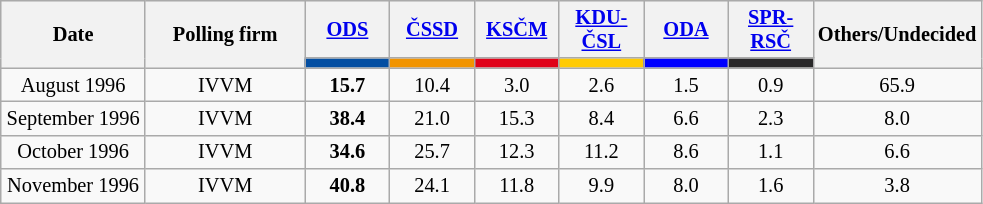<table class=wikitable style="text-align:center; font-size:85%; line-height:16px;">
<tr style="background-color:#E9E9E9">
<th style="width:90px;" rowspan="2">Date</th>
<th style="width:100px;" rowspan="2">Polling firm</th>
<th><a href='#'><span>ODS</span></a></th>
<th><a href='#'><span>ČSSD</span></a></th>
<th><a href='#'><span>KSČM</span></a></th>
<th><a href='#'><span>KDU-ČSL</span></a></th>
<th><a href='#'><span>ODA</span></a></th>
<th><a href='#'><span>SPR-RSČ</span></a></th>
<th style="width:40px;" rowspan="2">Others/Undecided</th>
</tr>
<tr>
<th style="background:#034EA2; width:50px;"></th>
<th style="background:#F29400; width:50px;"></th>
<th style="background:#E00219; width:50px;"></th>
<th style="background:#FFCB03; width:50px;"></th>
<th style="background:#0000FF; width:50px;"></th>
<th style="background:#292829; width:50px;"></th>
</tr>
<tr>
<td>August 1996</td>
<td>IVVM</td>
<td><strong>15.7</strong></td>
<td>10.4</td>
<td>3.0</td>
<td>2.6</td>
<td>1.5</td>
<td>0.9</td>
<td>65.9</td>
</tr>
<tr>
<td>September 1996</td>
<td>IVVM</td>
<td><strong>38.4</strong></td>
<td>21.0</td>
<td>15.3</td>
<td>8.4</td>
<td>6.6</td>
<td>2.3</td>
<td>8.0</td>
</tr>
<tr>
<td>October 1996</td>
<td>IVVM</td>
<td><strong>34.6</strong></td>
<td>25.7</td>
<td>12.3</td>
<td>11.2</td>
<td>8.6</td>
<td>1.1</td>
<td>6.6</td>
</tr>
<tr>
<td>November 1996</td>
<td>IVVM</td>
<td><strong>40.8</strong></td>
<td>24.1</td>
<td>11.8</td>
<td>9.9</td>
<td>8.0</td>
<td>1.6</td>
<td>3.8</td>
</tr>
</table>
